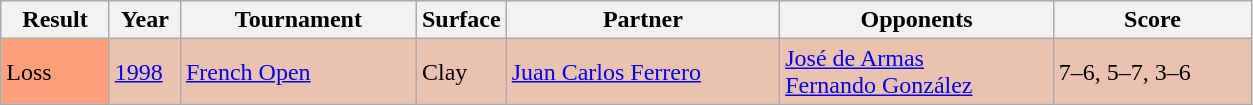<table class="sortable wikitable">
<tr>
<th style="width:65px;">Result</th>
<th style="width:40px;">Year</th>
<th style="width:150px;">Tournament</th>
<th style="width:50px;">Surface</th>
<th style="width:175px;">Partner</th>
<th style="width:175px;">Opponents</th>
<th style="width:125px;" class="unsortable">Score</th>
</tr>
<tr style="background:#ebc2af;">
<td style="background:#ffa07a;">Loss</td>
<td><a href='#'>1998</a></td>
<td><a href='#'>French Open</a></td>
<td>Clay</td>
<td> <a href='#'>Juan Carlos Ferrero</a></td>
<td> <a href='#'>José de Armas</a> <br>  <a href='#'>Fernando González</a></td>
<td>7–6, 5–7, 3–6</td>
</tr>
</table>
